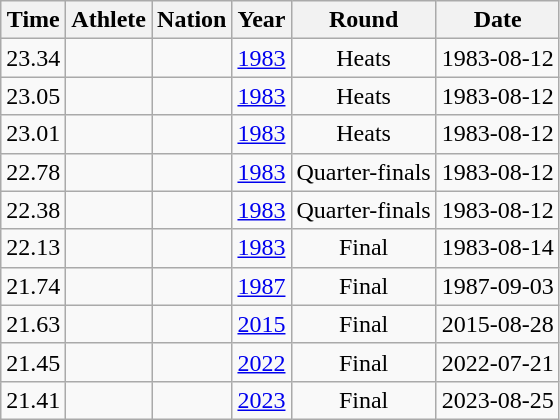<table class="wikitable sortable" style="text-align:center">
<tr>
<th>Time</th>
<th>Athlete</th>
<th>Nation</th>
<th>Year</th>
<th>Round</th>
<th>Date</th>
</tr>
<tr>
<td>23.34</td>
<td align=left></td>
<td align=left></td>
<td><a href='#'>1983</a></td>
<td>Heats</td>
<td>1983-08-12</td>
</tr>
<tr>
<td>23.05</td>
<td align=left></td>
<td align=left></td>
<td><a href='#'>1983</a></td>
<td>Heats</td>
<td>1983-08-12</td>
</tr>
<tr>
<td>23.01</td>
<td align=left></td>
<td align=left></td>
<td><a href='#'>1983</a></td>
<td>Heats</td>
<td>1983-08-12</td>
</tr>
<tr>
<td>22.78</td>
<td align=left></td>
<td align=left></td>
<td><a href='#'>1983</a></td>
<td>Quarter-finals</td>
<td>1983-08-12</td>
</tr>
<tr>
<td>22.38</td>
<td align=left></td>
<td align=left></td>
<td><a href='#'>1983</a></td>
<td>Quarter-finals</td>
<td>1983-08-12</td>
</tr>
<tr>
<td>22.13</td>
<td align=left></td>
<td align=left></td>
<td><a href='#'>1983</a></td>
<td>Final</td>
<td>1983-08-14</td>
</tr>
<tr>
<td>21.74</td>
<td align=left></td>
<td align=left></td>
<td><a href='#'>1987</a></td>
<td>Final</td>
<td>1987-09-03</td>
</tr>
<tr>
<td>21.63</td>
<td align=left></td>
<td align=left></td>
<td><a href='#'>2015</a></td>
<td>Final</td>
<td>2015-08-28</td>
</tr>
<tr>
<td>21.45</td>
<td align=left></td>
<td align=left></td>
<td><a href='#'>2022</a></td>
<td>Final</td>
<td>2022-07-21</td>
</tr>
<tr>
<td>21.41</td>
<td align=left></td>
<td align=left></td>
<td><a href='#'>2023</a></td>
<td>Final</td>
<td>2023-08-25</td>
</tr>
</table>
